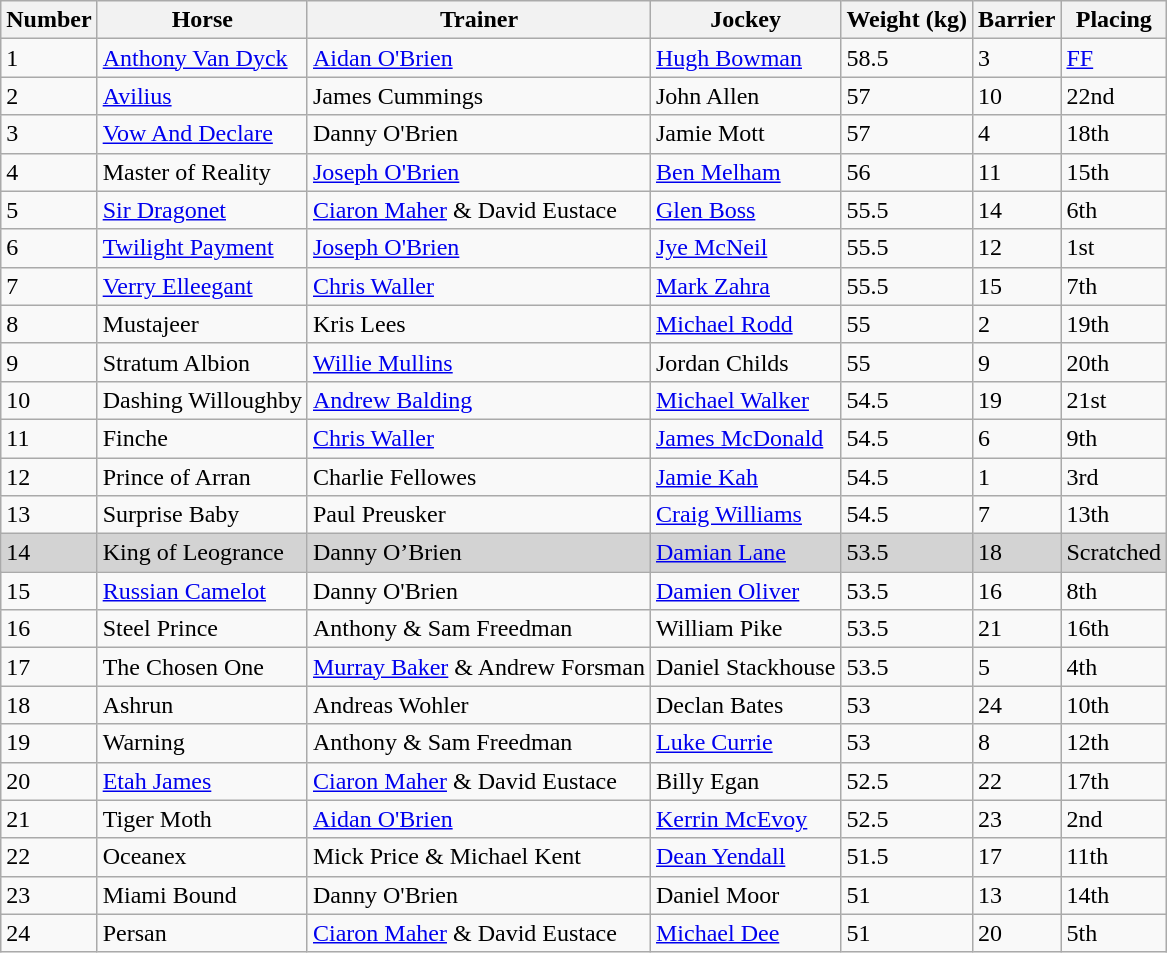<table class="sortable wikitable">
<tr>
<th>Number</th>
<th>Horse</th>
<th>Trainer</th>
<th>Jockey</th>
<th>Weight (kg)</th>
<th>Barrier</th>
<th>Placing</th>
</tr>
<tr>
<td>1</td>
<td><a href='#'>Anthony Van Dyck</a></td>
<td><a href='#'>Aidan O'Brien</a></td>
<td><a href='#'>Hugh Bowman</a></td>
<td>58.5</td>
<td>3</td>
<td><a href='#'>FF</a></td>
</tr>
<tr>
<td>2</td>
<td><a href='#'>Avilius</a></td>
<td>James Cummings</td>
<td>John Allen</td>
<td>57</td>
<td>10</td>
<td>22nd</td>
</tr>
<tr>
<td>3</td>
<td><a href='#'>Vow And Declare</a></td>
<td>Danny O'Brien</td>
<td>Jamie Mott</td>
<td>57</td>
<td>4</td>
<td>18th</td>
</tr>
<tr>
<td>4</td>
<td>Master of Reality</td>
<td><a href='#'>Joseph O'Brien</a></td>
<td><a href='#'>Ben Melham</a></td>
<td>56</td>
<td>11</td>
<td>15th</td>
</tr>
<tr>
<td>5</td>
<td><a href='#'>Sir Dragonet</a></td>
<td><a href='#'>Ciaron Maher</a> & David Eustace</td>
<td><a href='#'>Glen Boss</a></td>
<td>55.5</td>
<td>14</td>
<td>6th</td>
</tr>
<tr>
<td>6</td>
<td><a href='#'>Twilight Payment</a></td>
<td><a href='#'>Joseph O'Brien</a></td>
<td><a href='#'>Jye McNeil</a></td>
<td>55.5</td>
<td>12</td>
<td>1st</td>
</tr>
<tr>
<td>7</td>
<td><a href='#'>Verry Elleegant</a></td>
<td><a href='#'>Chris Waller</a></td>
<td><a href='#'>Mark Zahra</a></td>
<td>55.5</td>
<td>15</td>
<td>7th</td>
</tr>
<tr>
<td>8</td>
<td>Mustajeer</td>
<td>Kris Lees</td>
<td><a href='#'>Michael Rodd</a></td>
<td>55</td>
<td>2</td>
<td>19th</td>
</tr>
<tr>
<td>9</td>
<td>Stratum Albion</td>
<td><a href='#'>Willie Mullins</a></td>
<td>Jordan Childs</td>
<td>55</td>
<td>9</td>
<td>20th</td>
</tr>
<tr>
<td>10</td>
<td>Dashing Willoughby</td>
<td><a href='#'>Andrew Balding</a></td>
<td><a href='#'>Michael Walker</a></td>
<td>54.5</td>
<td>19</td>
<td>21st</td>
</tr>
<tr>
<td>11</td>
<td>Finche</td>
<td><a href='#'>Chris Waller</a></td>
<td><a href='#'>James McDonald</a></td>
<td>54.5</td>
<td>6</td>
<td>9th</td>
</tr>
<tr>
<td>12</td>
<td>Prince of Arran</td>
<td>Charlie Fellowes</td>
<td><a href='#'>Jamie Kah</a></td>
<td>54.5</td>
<td>1</td>
<td>3rd</td>
</tr>
<tr>
<td>13</td>
<td>Surprise Baby</td>
<td>Paul Preusker</td>
<td><a href='#'>Craig Williams</a></td>
<td>54.5</td>
<td>7</td>
<td>13th</td>
</tr>
<tr style="background:lightgrey; color:black;" |>
<td>14</td>
<td>King of Leogrance</td>
<td>Danny O’Brien</td>
<td><a href='#'>Damian Lane</a></td>
<td>53.5</td>
<td>18</td>
<td>Scratched</td>
</tr>
<tr>
<td>15</td>
<td><a href='#'>Russian Camelot</a></td>
<td>Danny O'Brien</td>
<td><a href='#'>Damien Oliver</a></td>
<td>53.5</td>
<td>16</td>
<td>8th</td>
</tr>
<tr>
<td>16</td>
<td>Steel Prince</td>
<td>Anthony & Sam Freedman</td>
<td>William Pike</td>
<td>53.5</td>
<td>21</td>
<td>16th</td>
</tr>
<tr>
<td>17</td>
<td>The Chosen One</td>
<td><a href='#'>Murray Baker</a> & Andrew Forsman</td>
<td>Daniel Stackhouse</td>
<td>53.5</td>
<td>5</td>
<td>4th</td>
</tr>
<tr>
<td>18</td>
<td>Ashrun</td>
<td>Andreas Wohler</td>
<td>Declan Bates</td>
<td>53</td>
<td>24</td>
<td>10th</td>
</tr>
<tr>
<td>19</td>
<td>Warning</td>
<td>Anthony & Sam Freedman</td>
<td><a href='#'>Luke Currie</a></td>
<td>53</td>
<td>8</td>
<td>12th</td>
</tr>
<tr>
<td>20</td>
<td><a href='#'>Etah James</a></td>
<td><a href='#'>Ciaron Maher</a> & David Eustace</td>
<td>Billy Egan</td>
<td>52.5</td>
<td>22</td>
<td>17th</td>
</tr>
<tr>
<td>21</td>
<td>Tiger Moth</td>
<td><a href='#'>Aidan O'Brien</a></td>
<td><a href='#'>Kerrin McEvoy</a></td>
<td>52.5</td>
<td>23</td>
<td>2nd</td>
</tr>
<tr>
<td>22</td>
<td>Oceanex</td>
<td>Mick Price & Michael Kent</td>
<td><a href='#'>Dean Yendall</a></td>
<td>51.5</td>
<td>17</td>
<td>11th</td>
</tr>
<tr>
<td>23</td>
<td>Miami Bound</td>
<td>Danny O'Brien</td>
<td>Daniel Moor</td>
<td>51</td>
<td>13</td>
<td>14th</td>
</tr>
<tr>
<td>24</td>
<td>Persan</td>
<td><a href='#'>Ciaron Maher</a> & David Eustace</td>
<td><a href='#'>Michael Dee</a></td>
<td>51</td>
<td>20</td>
<td>5th</td>
</tr>
</table>
